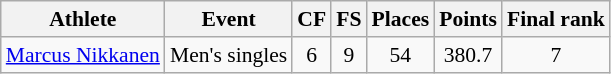<table class="wikitable" border="1" style="font-size:90%">
<tr>
<th>Athlete</th>
<th>Event</th>
<th>CF</th>
<th>FS</th>
<th>Places</th>
<th>Points</th>
<th>Final rank</th>
</tr>
<tr align=center>
<td align=left><a href='#'>Marcus Nikkanen</a></td>
<td>Men's singles</td>
<td>6</td>
<td>9</td>
<td>54</td>
<td>380.7</td>
<td>7</td>
</tr>
</table>
